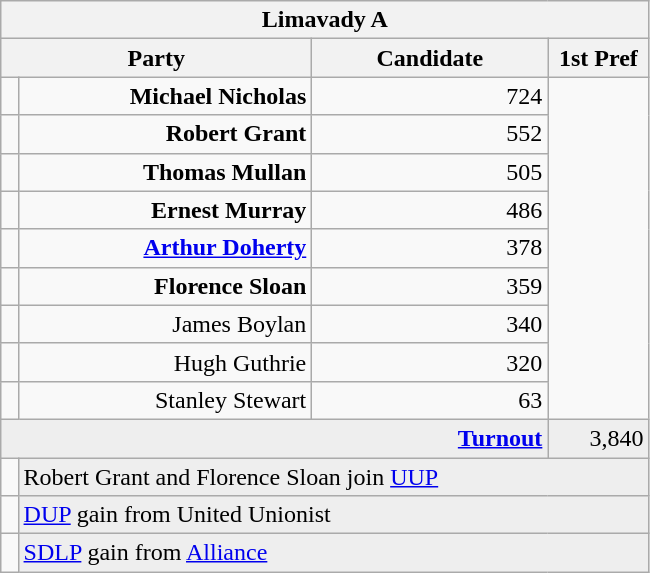<table class="wikitable">
<tr>
<th colspan="4" align="center">Limavady A</th>
</tr>
<tr>
<th colspan="2" align="center" width=200>Party</th>
<th width=150>Candidate</th>
<th width=60>1st Pref</th>
</tr>
<tr>
<td></td>
<td align="right"><strong>Michael Nicholas</strong></td>
<td align="right">724</td>
</tr>
<tr>
<td></td>
<td align="right"><strong>Robert Grant</strong></td>
<td align="right">552</td>
</tr>
<tr>
<td></td>
<td align="right"><strong>Thomas Mullan</strong></td>
<td align="right">505</td>
</tr>
<tr>
<td></td>
<td align="right"><strong>Ernest Murray</strong></td>
<td align="right">486</td>
</tr>
<tr>
<td></td>
<td align="right"><strong><a href='#'>Arthur Doherty</a></strong></td>
<td align="right">378</td>
</tr>
<tr>
<td></td>
<td align="right"><strong>Florence Sloan</strong></td>
<td align="right">359</td>
</tr>
<tr>
<td></td>
<td align="right">James Boylan</td>
<td align="right">340</td>
</tr>
<tr>
<td></td>
<td align="right">Hugh Guthrie</td>
<td align="right">320</td>
</tr>
<tr>
<td></td>
<td align="right">Stanley Stewart</td>
<td align="right">63</td>
</tr>
<tr bgcolor="EEEEEE">
<td colspan=3 align="right"><strong><a href='#'>Turnout</a></strong></td>
<td align="right">3,840</td>
</tr>
<tr>
<td bgcolor=></td>
<td colspan=3 bgcolor="EEEEEE">Robert Grant and Florence Sloan join <a href='#'>UUP</a></td>
</tr>
<tr>
<td bgcolor=></td>
<td colspan=3 bgcolor="EEEEEE"><a href='#'>DUP</a> gain from United Unionist</td>
</tr>
<tr>
<td bgcolor=></td>
<td colspan=3 bgcolor="EEEEEE"><a href='#'>SDLP</a> gain from <a href='#'>Alliance</a></td>
</tr>
</table>
